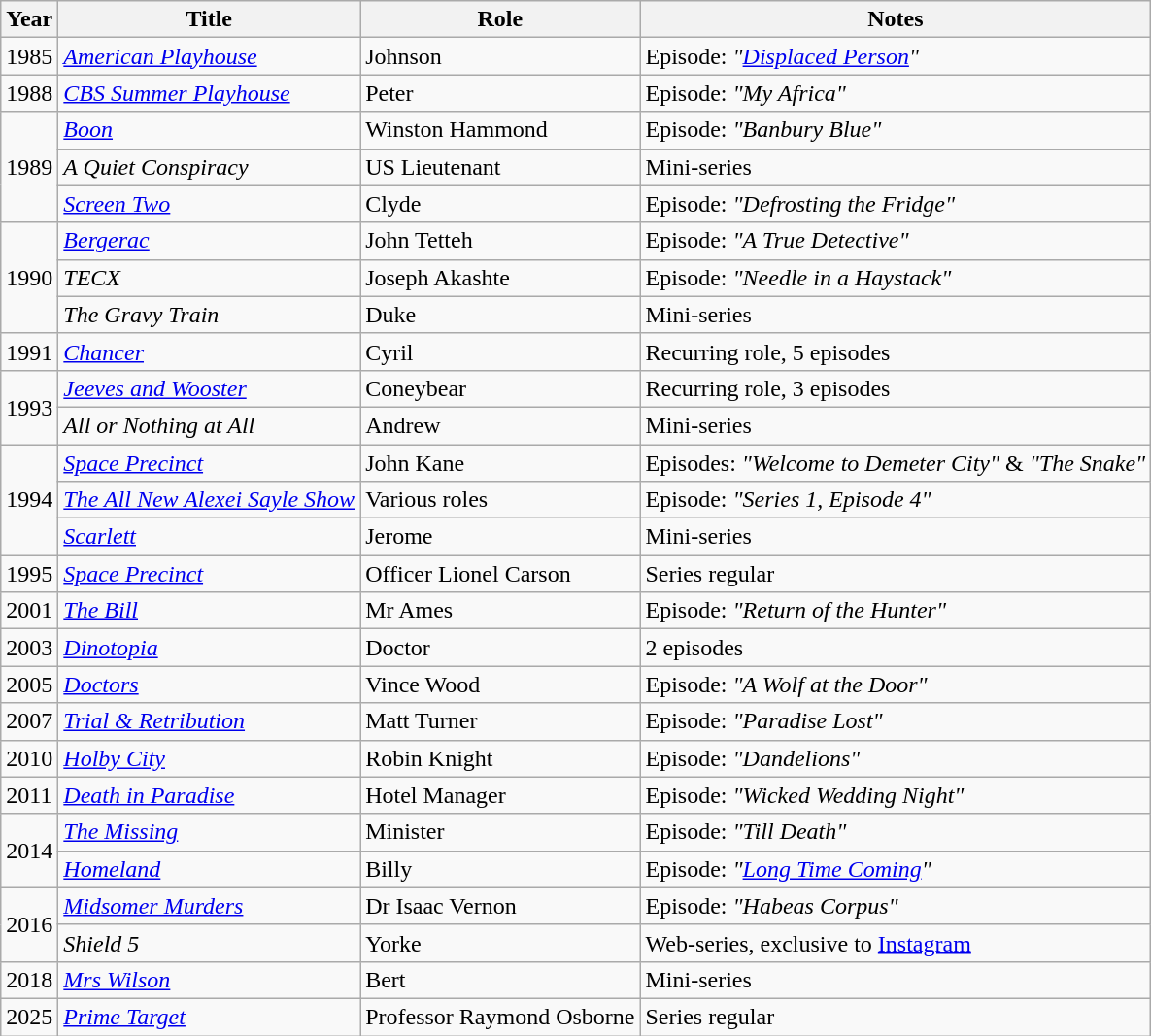<table class="wikitable">
<tr>
<th>Year</th>
<th>Title</th>
<th>Role</th>
<th>Notes</th>
</tr>
<tr>
<td>1985</td>
<td><em><a href='#'>American Playhouse</a></em></td>
<td>Johnson</td>
<td>Episode: <em>"<a href='#'>Displaced Person</a>"</em></td>
</tr>
<tr>
<td>1988</td>
<td><em><a href='#'>CBS Summer Playhouse</a></em></td>
<td>Peter</td>
<td>Episode: <em>"My Africa"</em></td>
</tr>
<tr>
<td rowspan="3">1989</td>
<td><em><a href='#'>Boon</a></em></td>
<td>Winston Hammond</td>
<td>Episode: <em>"Banbury Blue"</em></td>
</tr>
<tr>
<td><em>A Quiet Conspiracy</em></td>
<td>US Lieutenant</td>
<td>Mini-series</td>
</tr>
<tr>
<td><em><a href='#'>Screen Two</a></em></td>
<td>Clyde</td>
<td>Episode: <em>"Defrosting the Fridge"</em></td>
</tr>
<tr>
<td rowspan="3">1990</td>
<td><em><a href='#'>Bergerac</a></em></td>
<td>John Tetteh</td>
<td>Episode: <em>"A True Detective"</em></td>
</tr>
<tr>
<td><em>TECX</em></td>
<td>Joseph Akashte</td>
<td>Episode: <em>"Needle in a Haystack"</em></td>
</tr>
<tr>
<td><em>The Gravy Train</em></td>
<td>Duke</td>
<td>Mini-series</td>
</tr>
<tr>
<td>1991</td>
<td><em><a href='#'>Chancer</a></em></td>
<td>Cyril</td>
<td>Recurring role, 5 episodes</td>
</tr>
<tr>
<td rowspan="2">1993</td>
<td><em><a href='#'>Jeeves and Wooster</a></em></td>
<td>Coneybear</td>
<td>Recurring role, 3 episodes</td>
</tr>
<tr>
<td><em>All or Nothing at All</em></td>
<td>Andrew</td>
<td>Mini-series</td>
</tr>
<tr>
<td rowspan="3">1994</td>
<td><em><a href='#'>Space Precinct</a></em></td>
<td>John Kane</td>
<td>Episodes: <em>"Welcome to Demeter City"</em> & <em>"The Snake"</em></td>
</tr>
<tr>
<td><em><a href='#'>The All New Alexei Sayle Show</a></em></td>
<td>Various roles</td>
<td>Episode: <em>"Series 1, Episode 4"</em></td>
</tr>
<tr>
<td><em><a href='#'>Scarlett</a></em></td>
<td>Jerome</td>
<td>Mini-series</td>
</tr>
<tr>
<td>1995</td>
<td><em><a href='#'>Space Precinct</a></em></td>
<td>Officer Lionel Carson</td>
<td>Series regular</td>
</tr>
<tr>
<td>2001</td>
<td><em><a href='#'>The Bill</a></em></td>
<td>Mr Ames</td>
<td>Episode: <em>"Return of the Hunter"</em></td>
</tr>
<tr>
<td>2003</td>
<td><em><a href='#'>Dinotopia</a></em></td>
<td>Doctor</td>
<td>2 episodes</td>
</tr>
<tr>
<td>2005</td>
<td><em><a href='#'>Doctors</a></em></td>
<td>Vince Wood</td>
<td>Episode: <em>"A Wolf at the Door"</em></td>
</tr>
<tr>
<td>2007</td>
<td><em><a href='#'>Trial & Retribution</a></em></td>
<td>Matt Turner</td>
<td>Episode: <em>"Paradise Lost"</em></td>
</tr>
<tr>
<td>2010</td>
<td><em><a href='#'>Holby City</a></em></td>
<td>Robin Knight</td>
<td>Episode: <em>"Dandelions"</em></td>
</tr>
<tr>
<td>2011</td>
<td><em><a href='#'>Death in Paradise</a></em></td>
<td>Hotel Manager</td>
<td>Episode: <em>"Wicked Wedding Night"</em></td>
</tr>
<tr>
<td rowspan="2">2014</td>
<td><em><a href='#'>The Missing</a></em></td>
<td>Minister</td>
<td>Episode: <em>"Till Death"</em></td>
</tr>
<tr>
<td><em><a href='#'>Homeland</a></em></td>
<td>Billy</td>
<td>Episode: <em>"<a href='#'>Long Time Coming</a>"</em></td>
</tr>
<tr>
<td rowspan="2">2016</td>
<td><em><a href='#'>Midsomer Murders</a></em></td>
<td>Dr Isaac Vernon</td>
<td>Episode: <em>"Habeas Corpus"</em></td>
</tr>
<tr>
<td><em>Shield 5</em></td>
<td>Yorke</td>
<td>Web-series, exclusive to <a href='#'>Instagram</a></td>
</tr>
<tr>
<td>2018</td>
<td><em><a href='#'>Mrs Wilson</a></em></td>
<td>Bert</td>
<td>Mini-series</td>
</tr>
<tr>
<td>2025</td>
<td><em><a href='#'>Prime Target</a></em></td>
<td>Professor Raymond Osborne</td>
<td>Series regular</td>
</tr>
</table>
